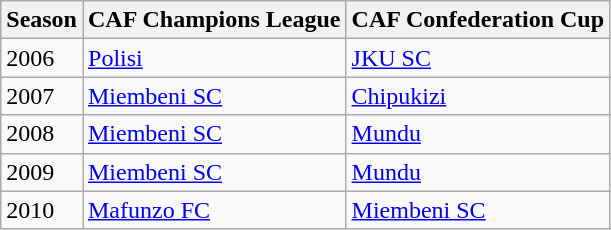<table class="wikitable" border="1">
<tr>
<th>Season</th>
<th>CAF Champions League</th>
<th>CAF Confederation Cup</th>
</tr>
<tr>
<td>2006</td>
<td><a href='#'>Polisi</a></td>
<td><a href='#'>JKU SC</a></td>
</tr>
<tr>
<td>2007</td>
<td><a href='#'>Miembeni SC</a></td>
<td><a href='#'>Chipukizi</a></td>
</tr>
<tr>
<td>2008</td>
<td><a href='#'>Miembeni SC</a></td>
<td><a href='#'>Mundu</a></td>
</tr>
<tr>
<td>2009</td>
<td><a href='#'>Miembeni SC</a></td>
<td><a href='#'>Mundu</a></td>
</tr>
<tr>
<td>2010</td>
<td><a href='#'>Mafunzo FC</a></td>
<td><a href='#'>Miembeni SC</a></td>
</tr>
</table>
